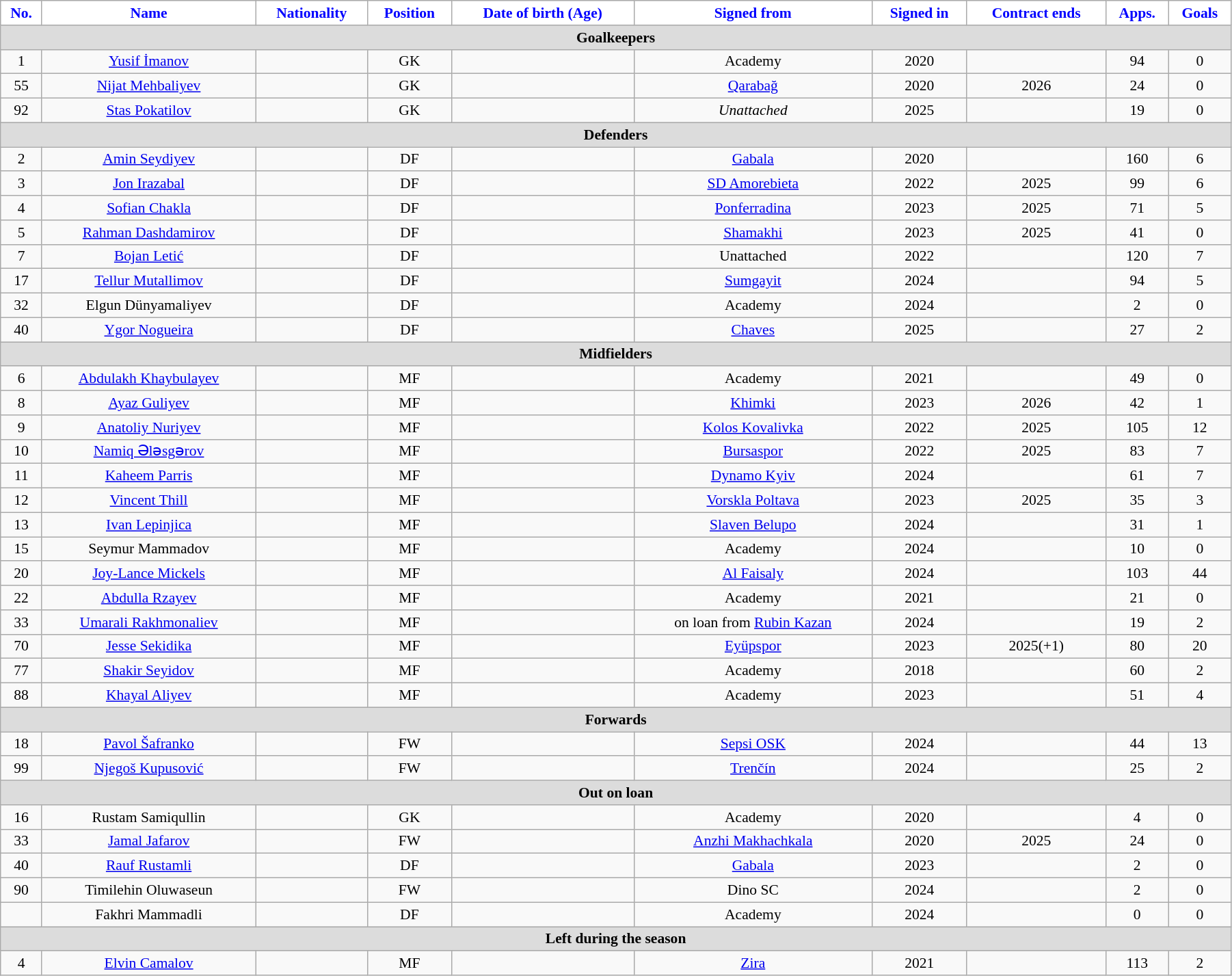<table class="wikitable"  style="text-align:center; font-size:90%; width:95%;">
<tr>
<th style="background:white; color:blue; text-align:center;">No.</th>
<th style="background:white; color:blue; text-align:center;">Name</th>
<th style="background:white; color:blue; text-align:center;">Nationality</th>
<th style="background:white; color:blue; text-align:center;">Position</th>
<th style="background:white; color:blue; text-align:center;">Date of birth (Age)</th>
<th style="background:white; color:blue; text-align:center;">Signed from</th>
<th style="background:white; color:blue; text-align:center;">Signed in</th>
<th style="background:white; color:blue; text-align:center;">Contract ends</th>
<th style="background:white; color:blue; text-align:center;">Apps.</th>
<th style="background:white; color:blue; text-align:center;">Goals</th>
</tr>
<tr>
<th colspan="11"  style="background:#dcdcdc; text-align:center;">Goalkeepers</th>
</tr>
<tr>
<td>1</td>
<td><a href='#'>Yusif İmanov</a></td>
<td></td>
<td>GK</td>
<td></td>
<td>Academy</td>
<td>2020</td>
<td></td>
<td>94</td>
<td>0</td>
</tr>
<tr>
<td>55</td>
<td><a href='#'>Nijat Mehbaliyev</a></td>
<td></td>
<td>GK</td>
<td></td>
<td><a href='#'>Qarabağ</a></td>
<td>2020</td>
<td>2026</td>
<td>24</td>
<td>0</td>
</tr>
<tr>
<td>92</td>
<td><a href='#'>Stas Pokatilov</a></td>
<td></td>
<td>GK</td>
<td></td>
<td><em>Unattached</em></td>
<td>2025</td>
<td></td>
<td>19</td>
<td>0</td>
</tr>
<tr>
<th colspan="11"  style="background:#dcdcdc; text-align:center;">Defenders</th>
</tr>
<tr>
<td>2</td>
<td><a href='#'>Amin Seydiyev</a></td>
<td></td>
<td>DF</td>
<td></td>
<td><a href='#'>Gabala</a></td>
<td>2020</td>
<td></td>
<td>160</td>
<td>6</td>
</tr>
<tr>
<td>3</td>
<td><a href='#'>Jon Irazabal</a></td>
<td></td>
<td>DF</td>
<td></td>
<td><a href='#'>SD Amorebieta</a></td>
<td>2022</td>
<td>2025</td>
<td>99</td>
<td>6</td>
</tr>
<tr>
<td>4</td>
<td><a href='#'>Sofian Chakla</a></td>
<td></td>
<td>DF</td>
<td></td>
<td><a href='#'>Ponferradina</a></td>
<td>2023</td>
<td>2025</td>
<td>71</td>
<td>5</td>
</tr>
<tr>
<td>5</td>
<td><a href='#'>Rahman Dashdamirov</a></td>
<td></td>
<td>DF</td>
<td></td>
<td><a href='#'>Shamakhi</a></td>
<td>2023</td>
<td>2025</td>
<td>41</td>
<td>0</td>
</tr>
<tr>
<td>7</td>
<td><a href='#'>Bojan Letić</a></td>
<td></td>
<td>DF</td>
<td></td>
<td>Unattached</td>
<td>2022</td>
<td></td>
<td>120</td>
<td>7</td>
</tr>
<tr>
<td>17</td>
<td><a href='#'>Tellur Mutallimov</a></td>
<td></td>
<td>DF</td>
<td></td>
<td><a href='#'>Sumgayit</a></td>
<td>2024</td>
<td></td>
<td>94</td>
<td>5</td>
</tr>
<tr>
<td>32</td>
<td>Elgun Dünyamaliyev</td>
<td></td>
<td>DF</td>
<td></td>
<td>Academy</td>
<td>2024</td>
<td></td>
<td>2</td>
<td>0</td>
</tr>
<tr>
<td>40</td>
<td><a href='#'>Ygor Nogueira</a></td>
<td></td>
<td>DF</td>
<td></td>
<td><a href='#'>Chaves</a></td>
<td>2025</td>
<td></td>
<td>27</td>
<td>2</td>
</tr>
<tr>
<th colspan="11"  style="background:#dcdcdc; text-align:center;">Midfielders</th>
</tr>
<tr>
<td>6</td>
<td><a href='#'>Abdulakh Khaybulayev</a></td>
<td></td>
<td>MF</td>
<td></td>
<td>Academy</td>
<td>2021</td>
<td></td>
<td>49</td>
<td>0</td>
</tr>
<tr>
<td>8</td>
<td><a href='#'>Ayaz Guliyev</a></td>
<td></td>
<td>MF</td>
<td></td>
<td><a href='#'>Khimki</a></td>
<td>2023</td>
<td>2026</td>
<td>42</td>
<td>1</td>
</tr>
<tr>
<td>9</td>
<td><a href='#'>Anatoliy Nuriyev</a></td>
<td></td>
<td>MF</td>
<td></td>
<td><a href='#'>Kolos Kovalivka</a></td>
<td>2022</td>
<td>2025</td>
<td>105</td>
<td>12</td>
</tr>
<tr>
<td>10</td>
<td><a href='#'>Namiq Ələsgərov</a></td>
<td></td>
<td>MF</td>
<td></td>
<td><a href='#'>Bursaspor</a></td>
<td>2022</td>
<td>2025</td>
<td>83</td>
<td>7</td>
</tr>
<tr>
<td>11</td>
<td><a href='#'>Kaheem Parris</a></td>
<td></td>
<td>MF</td>
<td></td>
<td><a href='#'>Dynamo Kyiv</a></td>
<td>2024</td>
<td></td>
<td>61</td>
<td>7</td>
</tr>
<tr>
<td>12</td>
<td><a href='#'>Vincent Thill</a></td>
<td></td>
<td>MF</td>
<td></td>
<td><a href='#'>Vorskla Poltava</a></td>
<td>2023</td>
<td>2025</td>
<td>35</td>
<td>3</td>
</tr>
<tr>
<td>13</td>
<td><a href='#'>Ivan Lepinjica</a></td>
<td></td>
<td>MF</td>
<td></td>
<td><a href='#'>Slaven Belupo</a></td>
<td>2024</td>
<td></td>
<td>31</td>
<td>1</td>
</tr>
<tr>
<td>15</td>
<td>Seymur Mammadov</td>
<td></td>
<td>MF</td>
<td></td>
<td>Academy</td>
<td>2024</td>
<td></td>
<td>10</td>
<td>0</td>
</tr>
<tr>
<td>20</td>
<td><a href='#'>Joy-Lance Mickels</a></td>
<td></td>
<td>MF</td>
<td></td>
<td><a href='#'>Al Faisaly</a></td>
<td>2024</td>
<td></td>
<td>103</td>
<td>44</td>
</tr>
<tr>
<td>22</td>
<td><a href='#'>Abdulla Rzayev</a></td>
<td></td>
<td>MF</td>
<td></td>
<td>Academy</td>
<td>2021</td>
<td></td>
<td>21</td>
<td>0</td>
</tr>
<tr>
<td>33</td>
<td><a href='#'>Umarali Rakhmonaliev</a></td>
<td></td>
<td>MF</td>
<td></td>
<td>on loan from <a href='#'>Rubin Kazan</a></td>
<td>2024</td>
<td></td>
<td>19</td>
<td>2</td>
</tr>
<tr>
<td>70</td>
<td><a href='#'>Jesse Sekidika</a></td>
<td></td>
<td>MF</td>
<td></td>
<td><a href='#'>Eyüpspor</a></td>
<td>2023</td>
<td>2025(+1)</td>
<td>80</td>
<td>20</td>
</tr>
<tr>
<td>77</td>
<td><a href='#'>Shakir Seyidov</a></td>
<td></td>
<td>MF</td>
<td></td>
<td>Academy</td>
<td>2018</td>
<td></td>
<td>60</td>
<td>2</td>
</tr>
<tr>
<td>88</td>
<td><a href='#'>Khayal Aliyev</a></td>
<td></td>
<td>MF</td>
<td></td>
<td>Academy</td>
<td>2023</td>
<td></td>
<td>51</td>
<td>4</td>
</tr>
<tr>
<th colspan="11"  style="background:#dcdcdc; text-align:center;">Forwards</th>
</tr>
<tr>
<td>18</td>
<td><a href='#'>Pavol Šafranko</a></td>
<td></td>
<td>FW</td>
<td></td>
<td><a href='#'>Sepsi OSK</a></td>
<td>2024</td>
<td></td>
<td>44</td>
<td>13</td>
</tr>
<tr>
<td>99</td>
<td><a href='#'>Njegoš Kupusović</a></td>
<td></td>
<td>FW</td>
<td></td>
<td><a href='#'>Trenčín</a></td>
<td>2024</td>
<td></td>
<td>25</td>
<td>2</td>
</tr>
<tr>
<th colspan="11"  style="background:#dcdcdc; text-align:center;">Out on loan</th>
</tr>
<tr>
<td>16</td>
<td>Rustam Samiqullin</td>
<td></td>
<td>GK</td>
<td></td>
<td>Academy</td>
<td>2020</td>
<td></td>
<td>4</td>
<td>0</td>
</tr>
<tr>
<td>33</td>
<td><a href='#'>Jamal Jafarov</a></td>
<td></td>
<td>FW</td>
<td></td>
<td><a href='#'>Anzhi Makhachkala</a></td>
<td>2020</td>
<td>2025</td>
<td>24</td>
<td>0</td>
</tr>
<tr>
<td>40</td>
<td><a href='#'>Rauf Rustamli</a></td>
<td></td>
<td>DF</td>
<td></td>
<td><a href='#'>Gabala</a></td>
<td>2023</td>
<td></td>
<td>2</td>
<td>0</td>
</tr>
<tr>
<td>90</td>
<td>Timilehin Oluwaseun</td>
<td></td>
<td>FW</td>
<td></td>
<td>Dino SC</td>
<td>2024</td>
<td></td>
<td>2</td>
<td>0</td>
</tr>
<tr>
<td></td>
<td>Fakhri Mammadli</td>
<td></td>
<td>DF</td>
<td></td>
<td>Academy</td>
<td>2024</td>
<td></td>
<td>0</td>
<td>0</td>
</tr>
<tr>
<th colspan="11"  style="background:#dcdcdc; text-align:center;">Left during the season</th>
</tr>
<tr>
<td>4</td>
<td><a href='#'>Elvin Camalov</a></td>
<td></td>
<td>MF</td>
<td></td>
<td><a href='#'>Zira</a></td>
<td>2021</td>
<td></td>
<td>113</td>
<td>2</td>
</tr>
</table>
